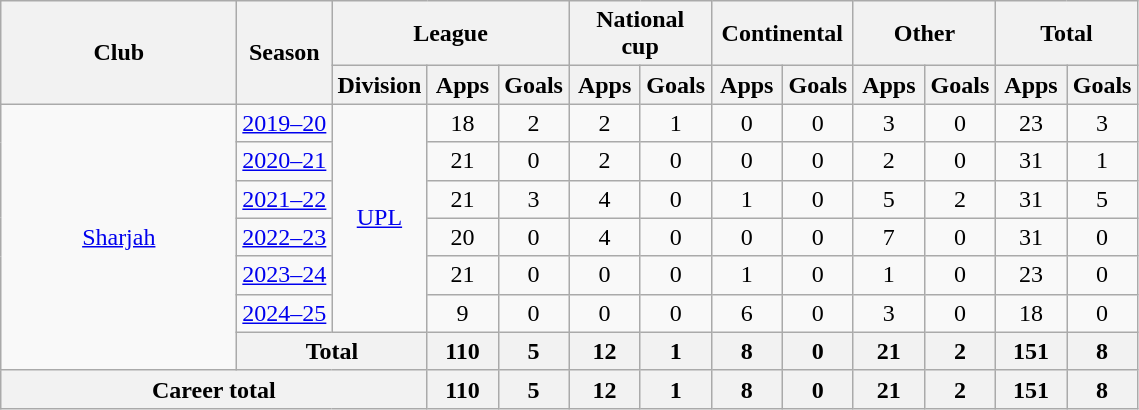<table class="wikitable" style="text-align:center">
<tr>
<th rowspan="2" width="150">Club</th>
<th rowspan="2">Season</th>
<th colspan="3">League</th>
<th colspan="2">National cup</th>
<th colspan="2">Continental</th>
<th colspan="2">Other</th>
<th colspan="2">Total</th>
</tr>
<tr>
<th>Division</th>
<th width="40">Apps</th>
<th width="40">Goals</th>
<th width="40">Apps</th>
<th width="40">Goals</th>
<th width="40">Apps</th>
<th width="40">Goals</th>
<th width="40">Apps</th>
<th width="40">Goals</th>
<th width="40">Apps</th>
<th width="40">Goals</th>
</tr>
<tr>
<td rowspan="7"><a href='#'>Sharjah</a></td>
<td><a href='#'>2019–20</a></td>
<td rowspan="6"><a href='#'>UPL</a></td>
<td>18</td>
<td>2</td>
<td>2</td>
<td>1</td>
<td>0</td>
<td>0</td>
<td>3</td>
<td>0</td>
<td>23</td>
<td>3</td>
</tr>
<tr>
<td><a href='#'>2020–21</a></td>
<td>21</td>
<td>0</td>
<td>2</td>
<td>0</td>
<td>0</td>
<td>0</td>
<td>2</td>
<td>0</td>
<td>31</td>
<td>1</td>
</tr>
<tr>
<td><a href='#'>2021–22</a></td>
<td>21</td>
<td>3</td>
<td>4</td>
<td>0</td>
<td>1</td>
<td>0</td>
<td>5</td>
<td>2</td>
<td>31</td>
<td>5</td>
</tr>
<tr>
<td><a href='#'>2022–23</a></td>
<td>20</td>
<td>0</td>
<td>4</td>
<td>0</td>
<td>0</td>
<td>0</td>
<td>7</td>
<td>0</td>
<td>31</td>
<td>0</td>
</tr>
<tr>
<td><a href='#'>2023–24</a></td>
<td>21</td>
<td>0</td>
<td>0</td>
<td>0</td>
<td>1</td>
<td>0</td>
<td>1</td>
<td>0</td>
<td>23</td>
<td>0</td>
</tr>
<tr>
<td><a href='#'>2024–25</a></td>
<td>9</td>
<td>0</td>
<td>0</td>
<td>0</td>
<td>6</td>
<td>0</td>
<td>3</td>
<td>0</td>
<td>18</td>
<td>0</td>
</tr>
<tr>
<th colspan="2">Total</th>
<th>110</th>
<th>5</th>
<th>12</th>
<th>1</th>
<th>8</th>
<th>0</th>
<th>21</th>
<th>2</th>
<th>151</th>
<th>8</th>
</tr>
<tr>
<th colspan="3">Career total</th>
<th>110</th>
<th>5</th>
<th>12</th>
<th>1</th>
<th>8</th>
<th>0</th>
<th>21</th>
<th>2</th>
<th>151</th>
<th>8</th>
</tr>
</table>
